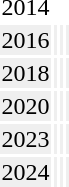<table>
<tr>
<td>2014</td>
<td></td>
<td></td>
<td></td>
</tr>
<tr bgcolor="#EFEFEF">
<td>2016</td>
<td></td>
<td></td>
<td></td>
</tr>
<tr bgcolor="#EFEFEF">
<td>2018</td>
<td></td>
<td></td>
<td></td>
</tr>
<tr bgcolor="#EFEFEF">
<td>2020</td>
<td></td>
<td></td>
<td></td>
</tr>
<tr bgcolor="#EFEFEF">
<td>2023</td>
<td></td>
<td></td>
<td></td>
</tr>
<tr bgcolor="#EFEFEF">
<td>2024</td>
<td></td>
<td></td>
<td></td>
</tr>
</table>
